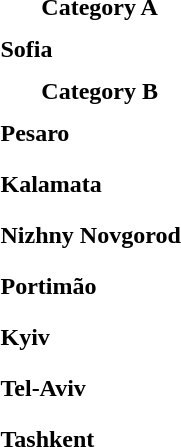<table>
<tr>
<td colspan="4" style="text-align:center;"><strong>Category A</strong></td>
</tr>
<tr>
<th scope=row style="text-align:left">Sofia </th>
<td style="height:30px;" font-size:95%"></td>
<td style="height:30px;" font-size:95%"></td>
<td style="height:30px;" font-size:95%"></td>
</tr>
<tr>
<td colspan="4" style="text-align:center;"><strong>Category B</strong></td>
</tr>
<tr>
<th scope=row style="text-align:left">Pesaro </th>
<td style="height:30px;" font-size:95%"></td>
<td style="height:30px;" font-size:95%"></td>
<td style="height:30px;" font-size:95%"></td>
</tr>
<tr>
<th scope=row style="text-align:left">Kalamata </th>
<td style="height:30px;" font-size:95%"></td>
<td style="height:30px;" font-size:95%"></td>
<td style="height:30px;" font-size:95%"></td>
</tr>
<tr>
<th scope=row style="text-align:left">Nizhny Novgorod </th>
<td style="height:30px;" font-size:95%"></td>
<td style="height:30px;" font-size:95%"></td>
<td style="height:30px;" font-size:95%"></td>
</tr>
<tr>
<th scope=row style="text-align:left">Portimão </th>
<td style="height:30px;" font-size:95%"></td>
<td style="height:30px;" font-size:95%"></td>
<td style="height:30px;" font-size:95%"></td>
</tr>
<tr>
<th scope=row style="text-align:left">Kyiv </th>
<td style="height:30px;" font-size:95%"></td>
<td style="height:30px;" font-size:95%"></td>
<td style="height:30px;" font-size:95%"></td>
</tr>
<tr>
<th scope=row style="text-align:left">Tel-Aviv </th>
<td style="height:30px;" font-size:95%"></td>
<td style="height:30px;" font-size:95%"></td>
<td style="height:30px;" font-size:95%"></td>
</tr>
<tr>
<th scope=row style="text-align:left">Tashkent </th>
<td style="height:30px;" font-size:95%"></td>
<td style="height:30px;" font-size:95%"></td>
<td style="height:30px;" font-size:95%"></td>
</tr>
</table>
